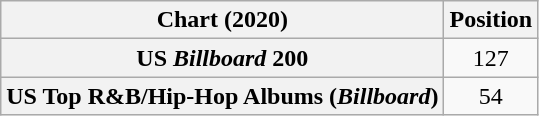<table class="wikitable sortable plainrowheaders" style="text-align:center">
<tr>
<th scope="col">Chart (2020)</th>
<th scope="col">Position</th>
</tr>
<tr>
<th scope="row">US <em>Billboard</em> 200</th>
<td>127</td>
</tr>
<tr>
<th scope="row">US Top R&B/Hip-Hop Albums (<em>Billboard</em>)</th>
<td>54</td>
</tr>
</table>
